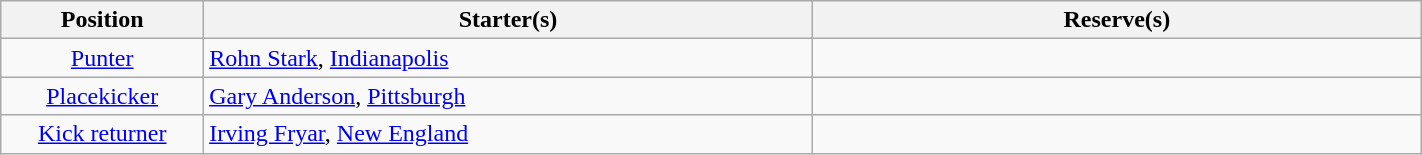<table class="wikitable" width=75%>
<tr>
<th width=10%>Position</th>
<th width=30%>Starter(s)</th>
<th width=30%>Reserve(s)</th>
</tr>
<tr>
<td align=center><a href='#'>Punter</a></td>
<td> <a href='#'>Rohn Stark</a>, <a href='#'>Indianapolis</a></td>
<td></td>
</tr>
<tr>
<td align=center><a href='#'>Placekicker</a></td>
<td> <a href='#'>Gary Anderson</a>, <a href='#'>Pittsburgh</a></td>
<td></td>
</tr>
<tr>
<td align=center><a href='#'>Kick returner</a></td>
<td> <a href='#'>Irving Fryar</a>, <a href='#'>New England</a></td>
<td></td>
</tr>
</table>
